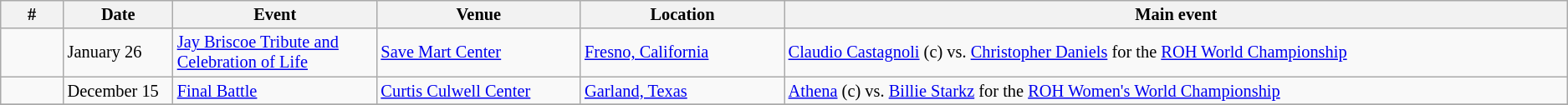<table class="sortable wikitable succession-box" style="font-size:85%;">
<tr>
<th width=4%>#</th>
<th width=7%>Date</th>
<th width=13%>Event</th>
<th width=13%>Venue</th>
<th width=13%>Location</th>
<th width=50%>Main event</th>
</tr>
<tr>
<td></td>
<td>January 26</td>
<td rowspan=1><a href='#'>Jay Briscoe Tribute and Celebration of Life</a></td>
<td rowspan=1><a href='#'>Save Mart Center</a></td>
<td rowspan=1><a href='#'>Fresno, California</a></td>
<td><a href='#'>Claudio Castagnoli</a> (c) vs. <a href='#'>Christopher Daniels</a> for the <a href='#'>ROH World Championship</a></td>
</tr>
<tr>
<td></td>
<td>December 15</td>
<td><a href='#'>Final Battle</a></td>
<td><a href='#'>Curtis Culwell Center</a></td>
<td><a href='#'>Garland, Texas</a></td>
<td><a href='#'>Athena</a> (c) vs. <a href='#'>Billie Starkz</a> for the <a href='#'>ROH Women's World Championship</a></td>
</tr>
<tr>
</tr>
</table>
